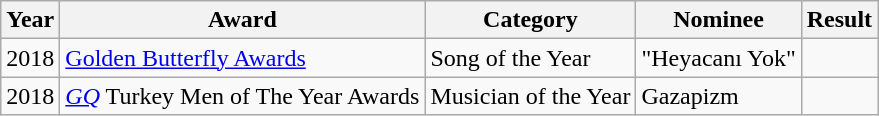<table class="wikitable">
<tr>
<th><strong>Year</strong></th>
<th>Award</th>
<th>Category</th>
<th>Nominee</th>
<th>Result</th>
</tr>
<tr>
<td>2018</td>
<td><a href='#'>Golden Butterfly Awards</a></td>
<td>Song of the Year</td>
<td>"Heyacanı Yok"</td>
<td></td>
</tr>
<tr>
<td>2018</td>
<td><em><a href='#'>GQ</a></em> Turkey Men of The Year Awards</td>
<td>Musician of the Year</td>
<td>Gazapizm</td>
<td></td>
</tr>
</table>
